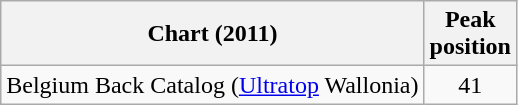<table class="wikitable sortable">
<tr>
<th>Chart (2011)</th>
<th>Peak<br>position</th>
</tr>
<tr>
<td align="left">Belgium Back Catalog (<a href='#'>Ultratop</a> Wallonia)</td>
<td style="text-align:center;">41</td>
</tr>
</table>
